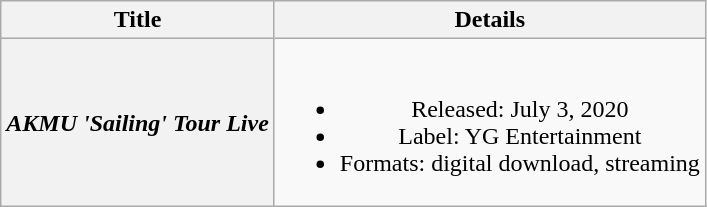<table class="wikitable plainrowheaders" style="text-align:center;">
<tr>
<th scope="col">Title</th>
<th scope="col">Details</th>
</tr>
<tr>
<th scope="row"><em>AKMU 'Sailing' Tour Live</em></th>
<td><br><ul><li>Released: July 3, 2020</li><li>Label: YG Entertainment</li><li>Formats: digital download, streaming</li></ul></td>
</tr>
</table>
